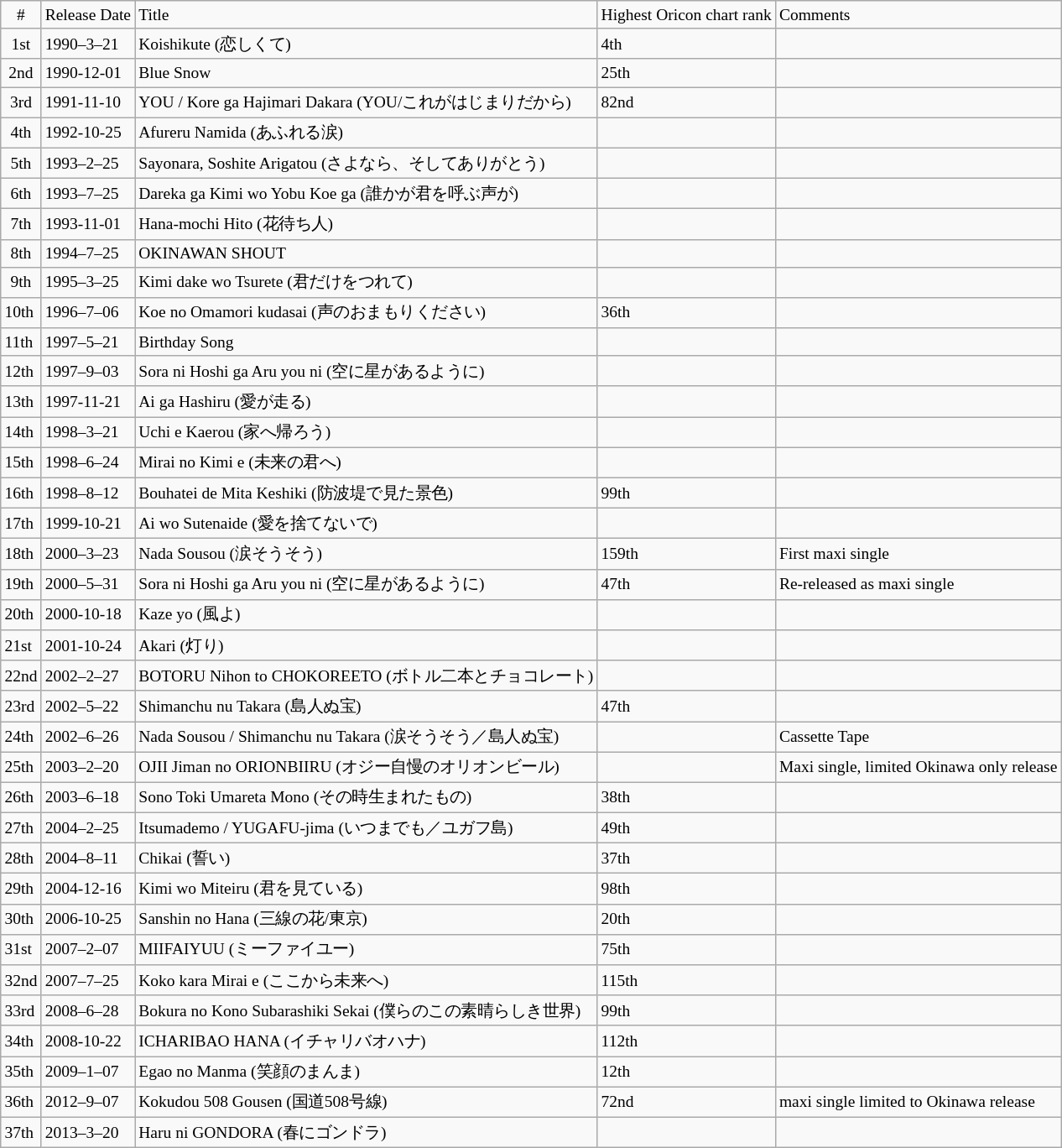<table class="wikitable" style=font-size:small>
<tr>
<td style="text-align:center">#</td>
<td>Release Date</td>
<td>Title</td>
<td>Highest Oricon chart rank</td>
<td>Comments</td>
</tr>
<tr>
<td style="text-align:center">1st</td>
<td>1990–3–21</td>
<td>Koishikute (恋しくて)</td>
<td>4th</td>
<td></td>
</tr>
<tr>
<td style="text-align:center">2nd</td>
<td>1990-12-01</td>
<td>Blue Snow</td>
<td>25th</td>
<td></td>
</tr>
<tr>
<td style="text-align:center">3rd</td>
<td>1991-11-10</td>
<td>YOU / Kore ga Hajimari Dakara (YOU/これがはじまりだから)</td>
<td>82nd</td>
<td></td>
</tr>
<tr>
<td style="text-align:center">4th</td>
<td>1992-10-25</td>
<td>Afureru Namida (あふれる涙)</td>
<td></td>
<td></td>
</tr>
<tr>
<td style="text-align:center">5th</td>
<td>1993–2–25</td>
<td>Sayonara, Soshite Arigatou (さよなら、そしてありがとう)</td>
<td></td>
<td></td>
</tr>
<tr>
<td style="text-align:center">6th</td>
<td>1993–7–25</td>
<td>Dareka ga Kimi wo Yobu Koe ga (誰かが君を呼ぶ声が)</td>
<td></td>
<td></td>
</tr>
<tr>
<td style="text-align:center">7th</td>
<td>1993-11-01</td>
<td>Hana-mochi Hito (花待ち人)</td>
<td></td>
<td></td>
</tr>
<tr>
<td style="text-align:center">8th</td>
<td>1994–7–25</td>
<td>OKINAWAN SHOUT</td>
<td></td>
<td></td>
</tr>
<tr>
<td style="text-align:center">9th</td>
<td>1995–3–25</td>
<td>Kimi dake wo Tsurete (君だけをつれて)</td>
<td></td>
<td></td>
</tr>
<tr>
<td>10th</td>
<td>1996–7–06</td>
<td>Koe no Omamori kudasai (声のおまもりください)</td>
<td>36th</td>
<td></td>
</tr>
<tr>
<td>11th</td>
<td>1997–5–21</td>
<td>Birthday Song</td>
<td></td>
<td></td>
</tr>
<tr>
<td>12th</td>
<td>1997–9–03</td>
<td>Sora ni Hoshi ga Aru you ni (空に星があるように)</td>
<td></td>
<td></td>
</tr>
<tr>
<td>13th</td>
<td>1997-11-21</td>
<td>Ai ga Hashiru (愛が走る)</td>
<td></td>
<td></td>
</tr>
<tr>
<td>14th</td>
<td>1998–3–21</td>
<td>Uchi e Kaerou (家へ帰ろう)</td>
<td></td>
<td></td>
</tr>
<tr>
<td>15th</td>
<td>1998–6–24</td>
<td>Mirai no Kimi e (未来の君へ)</td>
<td></td>
<td></td>
</tr>
<tr>
<td>16th</td>
<td>1998–8–12</td>
<td>Bouhatei de Mita Keshiki (防波堤で見た景色)</td>
<td>99th</td>
<td></td>
</tr>
<tr>
<td>17th</td>
<td>1999-10-21</td>
<td>Ai wo Sutenaide (愛を捨てないで)</td>
<td></td>
<td></td>
</tr>
<tr>
<td>18th</td>
<td>2000–3–23</td>
<td>Nada Sousou (涙そうそう)</td>
<td>159th</td>
<td>First maxi single</td>
</tr>
<tr>
<td>19th</td>
<td>2000–5–31</td>
<td>Sora ni Hoshi ga Aru you ni (空に星があるように)</td>
<td>47th</td>
<td>Re-released as maxi single</td>
</tr>
<tr>
<td>20th</td>
<td>2000-10-18</td>
<td>Kaze yo (風よ)</td>
<td></td>
<td></td>
</tr>
<tr>
<td>21st</td>
<td>2001-10-24</td>
<td>Akari (灯り)</td>
<td></td>
<td></td>
</tr>
<tr>
<td>22nd</td>
<td>2002–2–27</td>
<td>BOTORU Nihon to CHOKOREETO (ボトル二本とチョコレート)</td>
<td></td>
<td></td>
</tr>
<tr>
<td>23rd</td>
<td>2002–5–22</td>
<td>Shimanchu nu Takara (島人ぬ宝)</td>
<td>47th</td>
<td></td>
</tr>
<tr>
<td>24th</td>
<td>2002–6–26</td>
<td>Nada Sousou / Shimanchu nu Takara (涙そうそう／島人ぬ宝)</td>
<td></td>
<td>Cassette Tape</td>
</tr>
<tr>
<td>25th</td>
<td>2003–2–20</td>
<td>OJII Jiman no ORIONBIIRU (オジー自慢のオリオンビール)</td>
<td></td>
<td>Maxi single, limited Okinawa only release</td>
</tr>
<tr>
<td>26th</td>
<td>2003–6–18</td>
<td>Sono Toki Umareta Mono (その時生まれたもの)</td>
<td>38th</td>
<td></td>
</tr>
<tr>
<td>27th</td>
<td>2004–2–25</td>
<td>Itsumademo / YUGAFU-jima (いつまでも／ユガフ島)</td>
<td>49th</td>
<td></td>
</tr>
<tr>
<td>28th</td>
<td>2004–8–11</td>
<td>Chikai (誓い)</td>
<td>37th</td>
<td></td>
</tr>
<tr>
<td>29th</td>
<td>2004-12-16</td>
<td>Kimi wo Miteiru (君を見ている)</td>
<td>98th</td>
<td></td>
</tr>
<tr>
<td>30th</td>
<td>2006-10-25</td>
<td>Sanshin no Hana (三線の花/東京)</td>
<td>20th</td>
<td></td>
</tr>
<tr>
<td>31st</td>
<td>2007–2–07</td>
<td>MIIFAIYUU (ミーファイユー)</td>
<td>75th</td>
<td></td>
</tr>
<tr>
<td>32nd</td>
<td>2007–7–25</td>
<td>Koko kara Mirai e (ここから未来へ)</td>
<td>115th</td>
<td></td>
</tr>
<tr>
<td>33rd</td>
<td>2008–6–28</td>
<td>Bokura no Kono Subarashiki Sekai (僕らのこの素晴らしき世界)</td>
<td>99th</td>
<td></td>
</tr>
<tr>
<td>34th</td>
<td>2008-10-22</td>
<td>ICHARIBAO HANA (イチャリバオハナ)</td>
<td>112th</td>
<td></td>
</tr>
<tr>
<td>35th</td>
<td>2009–1–07</td>
<td>Egao no Manma (笑顔のまんま)</td>
<td>12th</td>
<td></td>
</tr>
<tr>
<td>36th</td>
<td>2012–9–07</td>
<td>Kokudou 508 Gousen (国道508号線)</td>
<td>72nd</td>
<td>maxi single limited to Okinawa release</td>
</tr>
<tr>
<td>37th</td>
<td>2013–3–20</td>
<td>Haru ni GONDORA (春にゴンドラ)</td>
<td></td>
<td></td>
</tr>
</table>
